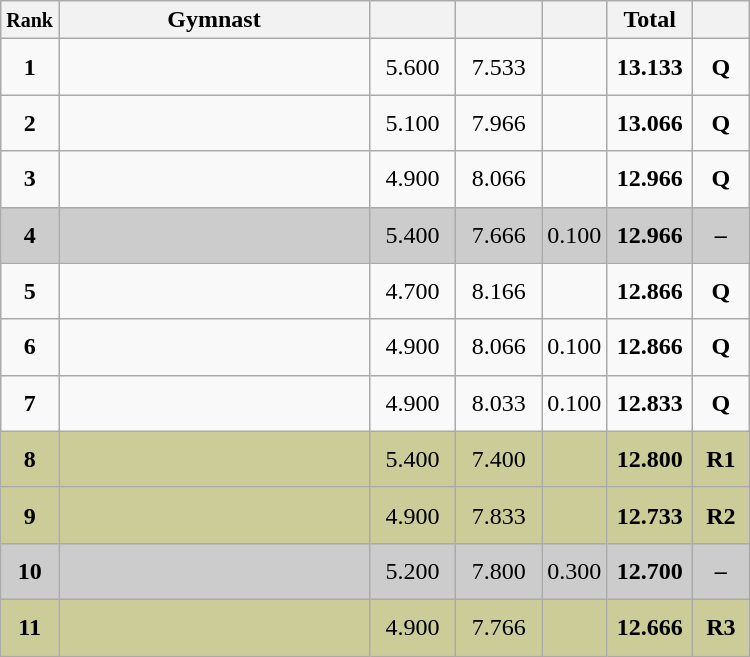<table style="text-align:center;" class="wikitable sortable">
<tr>
<th scope="col" style="width:15px;"><small>Rank</small></th>
<th scope="col" style="width:200px;">Gymnast</th>
<th scope="col" style="width:50px;"><small></small></th>
<th scope="col" style="width:50px;"><small></small></th>
<th scope="col" style="width:20px;"><small></small></th>
<th scope="col" style="width:50px;">Total</th>
<th scope="col" style="width:30px;"><small></small></th>
</tr>
<tr>
<td scope="row" style="text-align:center"><strong>1</strong></td>
<td style="height:30px; text-align:left;"></td>
<td>5.600</td>
<td>7.533</td>
<td></td>
<td><strong>13.133</strong></td>
<td><strong>Q</strong></td>
</tr>
<tr>
<td scope="row" style="text-align:center"><strong>2</strong></td>
<td style="height:30px; text-align:left;"></td>
<td>5.100</td>
<td>7.966</td>
<td></td>
<td><strong>13.066</strong></td>
<td><strong>Q</strong></td>
</tr>
<tr>
<td scope="row" style="text-align:center"><strong>3</strong></td>
<td style="height:30px; text-align:left;"></td>
<td>4.900</td>
<td>8.066</td>
<td></td>
<td><strong>12.966</strong></td>
<td><strong>Q</strong></td>
</tr>
<tr style="background:#cccccc;">
<td scope="row" style="text-align:center"><strong>4</strong></td>
<td style="height:30px; text-align:left;"></td>
<td>5.400</td>
<td>7.666</td>
<td>0.100</td>
<td><strong>12.966</strong></td>
<td><strong>–</strong></td>
</tr>
<tr>
<td scope="row" style="text-align:center"><strong>5</strong></td>
<td style="height:30px; text-align:left;"></td>
<td>4.700</td>
<td>8.166</td>
<td></td>
<td><strong>12.866</strong></td>
<td><strong>Q</strong></td>
</tr>
<tr>
<td scope="row" style="text-align:center"><strong>6</strong></td>
<td style="height:30px; text-align:left;"></td>
<td>4.900</td>
<td>8.066</td>
<td>0.100</td>
<td><strong>12.866</strong></td>
<td><strong>Q</strong></td>
</tr>
<tr>
<td scope="row" style="text-align:center"><strong>7</strong></td>
<td style="height:30px; text-align:left;"></td>
<td>4.900</td>
<td>8.033</td>
<td>0.100</td>
<td><strong>12.833</strong></td>
<td><strong>Q</strong></td>
</tr>
<tr style="background:#cccc99;">
<td scope="row" style="text-align:center"><strong>8</strong></td>
<td style="height:30px; text-align:left;"></td>
<td>5.400</td>
<td>7.400</td>
<td></td>
<td><strong>12.800</strong></td>
<td><strong>R1</strong></td>
</tr>
<tr style="background:#cccc99;">
<td scope="row" style="text-align:center"><strong>9</strong></td>
<td style="height:30px; text-align:left;"></td>
<td>4.900</td>
<td>7.833</td>
<td></td>
<td><strong>12.733</strong></td>
<td><strong>R2</strong></td>
</tr>
<tr style="background:#cccccc;">
<td scope="row" style="text-align:center"><strong>10</strong></td>
<td style="height:30px; text-align:left;"></td>
<td>5.200</td>
<td>7.800</td>
<td>0.300</td>
<td><strong>12.700</strong></td>
<td><strong>–</strong></td>
</tr>
<tr style="background:#cccc99;">
<td scope="row" style="text-align:center"><strong>11</strong></td>
<td style="height:30px; text-align:left;"></td>
<td>4.900</td>
<td>7.766</td>
<td></td>
<td><strong>12.666</strong></td>
<td><strong>R3</strong></td>
</tr>
</table>
